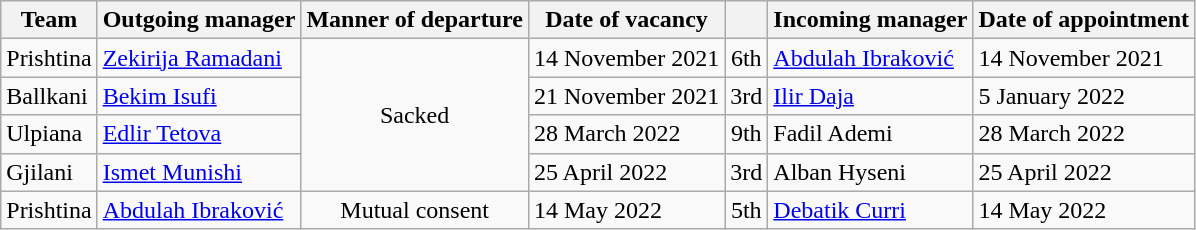<table class="wikitable">
<tr>
<th>Team</th>
<th>Outgoing manager</th>
<th>Manner of departure</th>
<th>Date of vacancy</th>
<th></th>
<th>Incoming manager</th>
<th>Date of appointment</th>
</tr>
<tr>
<td>Prishtina</td>
<td> <a href='#'>Zekirija Ramadani</a></td>
<td align="center" rowspan="4">Sacked</td>
<td>14 November 2021</td>
<td align="center">6th</td>
<td> <a href='#'>Abdulah Ibraković</a></td>
<td>14 November 2021</td>
</tr>
<tr>
<td>Ballkani</td>
<td> <a href='#'>Bekim Isufi</a></td>
<td>21 November 2021</td>
<td align="center">3rd</td>
<td> <a href='#'>Ilir Daja</a></td>
<td>5 January 2022</td>
</tr>
<tr>
<td>Ulpiana</td>
<td> <a href='#'>Edlir Tetova</a></td>
<td>28 March 2022</td>
<td align="center">9th</td>
<td> Fadil Ademi</td>
<td>28 March 2022</td>
</tr>
<tr>
<td>Gjilani</td>
<td> <a href='#'>Ismet Munishi</a></td>
<td>25 April 2022</td>
<td align="center">3rd</td>
<td> Alban Hyseni</td>
<td>25 April 2022</td>
</tr>
<tr>
<td>Prishtina</td>
<td> <a href='#'>Abdulah Ibraković</a></td>
<td align="center">Mutual consent</td>
<td>14 May 2022</td>
<td align="center">5th</td>
<td> <a href='#'>Debatik Curri</a></td>
<td>14 May 2022</td>
</tr>
</table>
